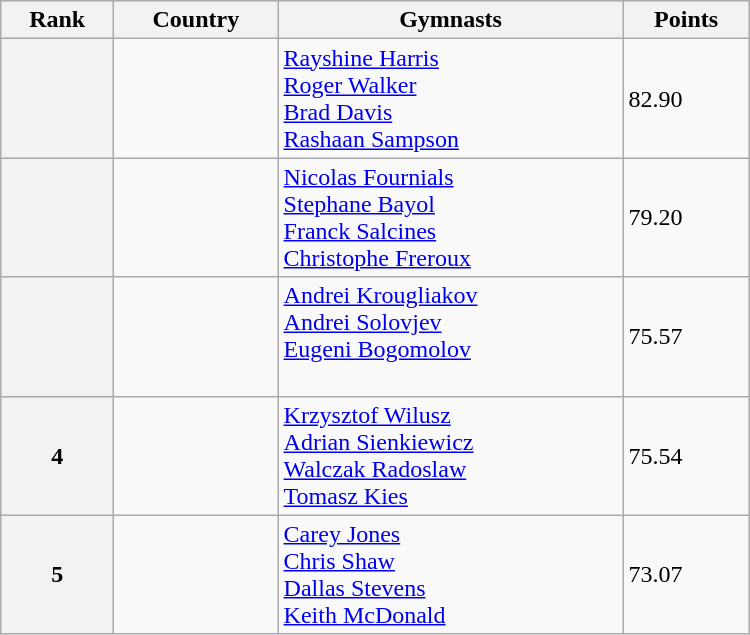<table class="wikitable" width=500>
<tr bgcolor="#efefef">
<th>Rank</th>
<th>Country</th>
<th>Gymnasts</th>
<th>Points</th>
</tr>
<tr>
<th></th>
<td></td>
<td><a href='#'>Rayshine Harris</a> <br> <a href='#'>Roger Walker</a> <br> <a href='#'>Brad Davis</a> <br> <a href='#'>Rashaan Sampson</a></td>
<td>82.90</td>
</tr>
<tr>
<th></th>
<td></td>
<td><a href='#'>Nicolas Fournials</a> <br> <a href='#'>Stephane Bayol</a> <br> <a href='#'>Franck Salcines</a> <br> <a href='#'>Christophe Freroux</a></td>
<td>79.20</td>
</tr>
<tr>
<th></th>
<td></td>
<td><a href='#'>Andrei Krougliakov</a> <br> <a href='#'>Andrei Solovjev</a> <br> <a href='#'>Eugeni Bogomolov</a><br>  </td>
<td>75.57</td>
</tr>
<tr>
<th>4</th>
<td></td>
<td><a href='#'>Krzysztof Wilusz</a> <br> <a href='#'>Adrian Sienkiewicz</a> <br> <a href='#'>Walczak Radoslaw</a> <br> <a href='#'>Tomasz Kies</a></td>
<td>75.54</td>
</tr>
<tr>
<th>5</th>
<td></td>
<td><a href='#'>Carey Jones</a> <br> <a href='#'>Chris Shaw</a> <br> <a href='#'>Dallas Stevens</a> <br> <a href='#'>Keith McDonald</a></td>
<td>73.07</td>
</tr>
</table>
